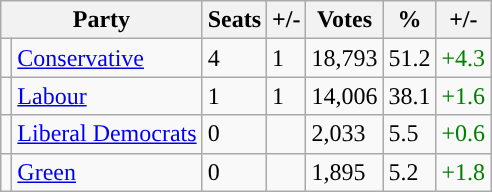<table class="wikitable">
<tr>
<th colspan="2">Party</th>
<th>Seats</th>
<th>+/-</th>
<th>Votes</th>
<th>%</th>
<th>+/-</th>
</tr>
<tr>
<td style="background-color: "></td>
<td><a href='#'>Conservative</a></td>
<td>4</td>
<td> 1</td>
<td>18,793</td>
<td>51.2</td>
<td style="color:green">+4.3</td>
</tr>
<tr>
<td style="background-color: "></td>
<td><a href='#'>Labour</a></td>
<td>1</td>
<td> 1</td>
<td>14,006</td>
<td>38.1</td>
<td style="color:green">+1.6</td>
</tr>
<tr>
<td style="background-color: "></td>
<td><a href='#'>Liberal Democrats</a></td>
<td>0</td>
<td></td>
<td>2,033</td>
<td>5.5</td>
<td style="color:green">+0.6</td>
</tr>
<tr>
<td style="background-color: "></td>
<td><a href='#'>Green</a></td>
<td>0</td>
<td></td>
<td>1,895</td>
<td>5.2</td>
<td style="color:green">+1.8</td>
</tr>
</table>
